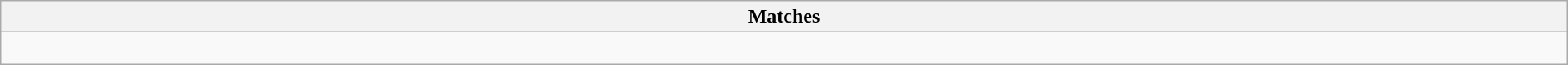<table class="wikitable collapsible collapsed" style="width:100%;">
<tr>
<th>Matches</th>
</tr>
<tr>
<td><br></td>
</tr>
</table>
